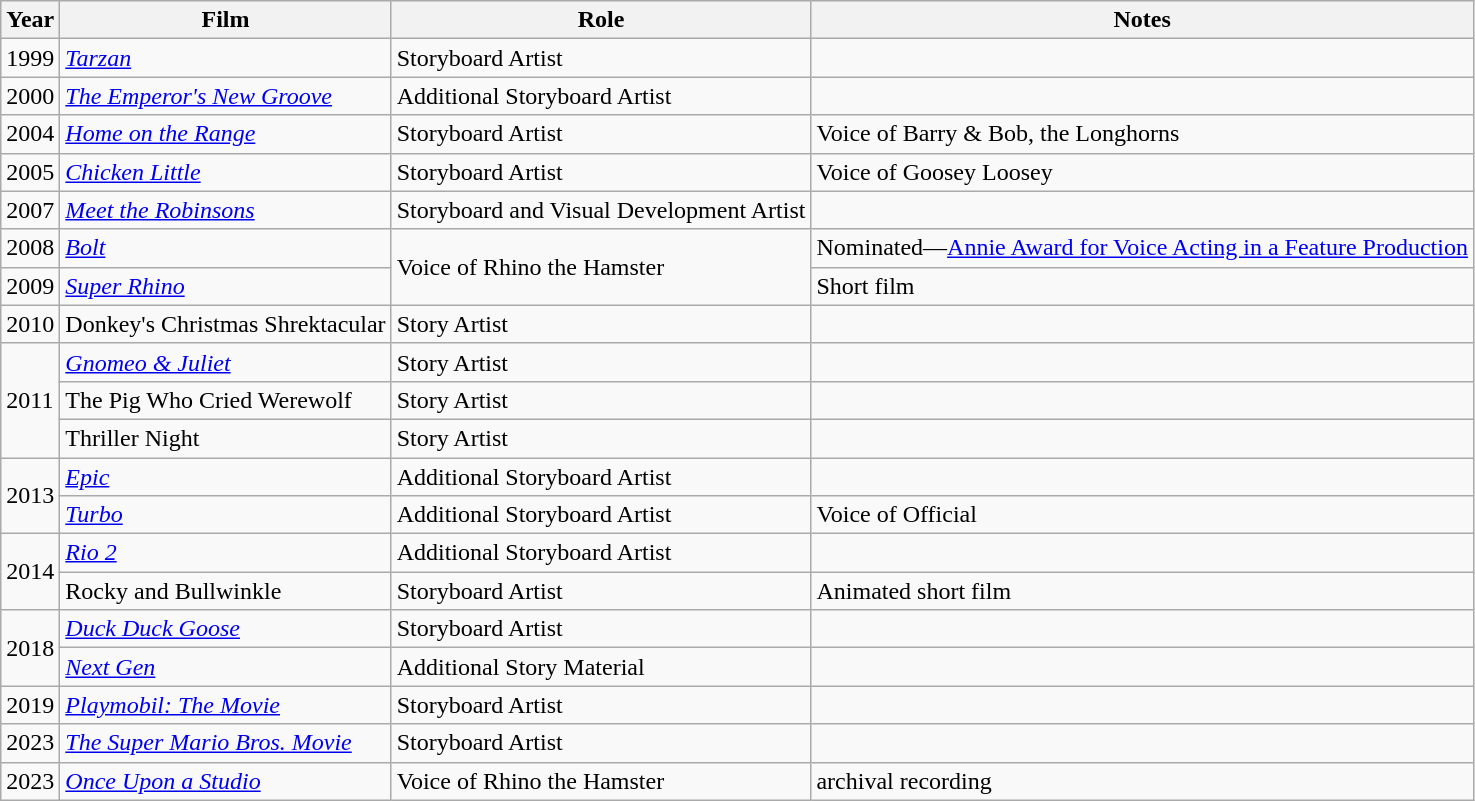<table class="wikitable">
<tr>
<th>Year</th>
<th>Film</th>
<th>Role</th>
<th>Notes</th>
</tr>
<tr>
<td>1999</td>
<td><em><a href='#'>Tarzan</a></em></td>
<td>Storyboard Artist</td>
<td></td>
</tr>
<tr>
<td>2000</td>
<td><em><a href='#'>The Emperor's New Groove</a></em></td>
<td>Additional Storyboard Artist</td>
<td></td>
</tr>
<tr>
<td>2004</td>
<td><em><a href='#'>Home on the Range</a></em></td>
<td>Storyboard Artist</td>
<td>Voice of Barry & Bob, the Longhorns</td>
</tr>
<tr>
<td>2005</td>
<td><em><a href='#'>Chicken Little</a></em></td>
<td>Storyboard Artist</td>
<td>Voice of Goosey Loosey</td>
</tr>
<tr>
<td>2007</td>
<td><em><a href='#'>Meet the Robinsons</a></em></td>
<td>Storyboard and Visual Development Artist</td>
<td></td>
</tr>
<tr>
<td>2008</td>
<td><em><a href='#'>Bolt</a></em></td>
<td rowspan=2>Voice of Rhino the Hamster</td>
<td>Nominated—<a href='#'>Annie Award for Voice Acting in a Feature Production</a></td>
</tr>
<tr>
<td>2009</td>
<td><em><a href='#'>Super Rhino</a></em></td>
<td>Short film</td>
</tr>
<tr>
<td>2010</td>
<td>Donkey's Christmas Shrektacular</td>
<td>Story Artist</td>
<td></td>
</tr>
<tr>
<td rowspan="3">2011</td>
<td><em><a href='#'>Gnomeo & Juliet</a></em></td>
<td>Story Artist</td>
<td></td>
</tr>
<tr>
<td>The Pig Who Cried Werewolf</td>
<td>Story Artist</td>
<td></td>
</tr>
<tr>
<td>Thriller Night</td>
<td>Story Artist</td>
<td></td>
</tr>
<tr>
<td rowspan="2">2013</td>
<td><em><a href='#'>Epic</a></em></td>
<td>Additional Storyboard Artist</td>
<td></td>
</tr>
<tr>
<td><em><a href='#'>Turbo</a></em></td>
<td>Additional Storyboard Artist</td>
<td>Voice of Official</td>
</tr>
<tr>
<td rowspan="2">2014</td>
<td><em><a href='#'>Rio 2</a></em></td>
<td>Additional Storyboard Artist</td>
<td></td>
</tr>
<tr>
<td>Rocky and Bullwinkle</td>
<td>Storyboard Artist</td>
<td>Animated short film</td>
</tr>
<tr>
<td rowspan="2">2018</td>
<td><em><a href='#'>Duck Duck Goose</a></em></td>
<td>Storyboard Artist</td>
<td></td>
</tr>
<tr>
<td><em><a href='#'>Next Gen</a></em></td>
<td>Additional Story Material</td>
<td></td>
</tr>
<tr>
<td>2019</td>
<td><em><a href='#'>Playmobil: The Movie</a></em></td>
<td>Storyboard Artist</td>
<td></td>
</tr>
<tr>
<td>2023</td>
<td><em><a href='#'>The Super Mario Bros. Movie</a></em></td>
<td>Storyboard Artist</td>
<td></td>
</tr>
<tr>
<td>2023</td>
<td><em><a href='#'>Once Upon a Studio</a></em></td>
<td>Voice of Rhino the Hamster</td>
<td>archival recording</td>
</tr>
</table>
